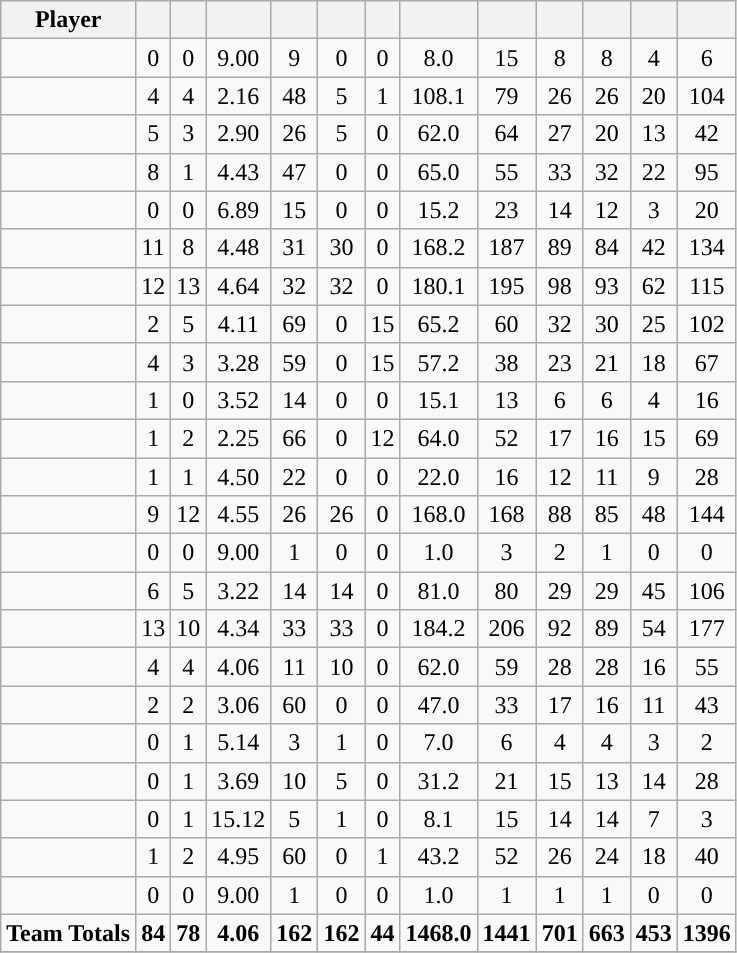<table class="wikitable sortable" style="text-align:center;">
<tr>
<th>Player</th>
<th></th>
<th></th>
<th></th>
<th></th>
<th></th>
<th></th>
<th></th>
<th></th>
<th></th>
<th></th>
<th></th>
<th></th>
</tr>
<tr>
<td align="left"></td>
<td>0</td>
<td>0</td>
<td>9.00</td>
<td>9</td>
<td>0</td>
<td>0</td>
<td>8.0</td>
<td>15</td>
<td>8</td>
<td>8</td>
<td>4</td>
<td>6</td>
</tr>
<tr>
<td align=left></td>
<td>4</td>
<td>4</td>
<td>2.16</td>
<td>48</td>
<td>5</td>
<td>1</td>
<td>108.1</td>
<td>79</td>
<td>26</td>
<td>26</td>
<td>20</td>
<td>104</td>
</tr>
<tr>
<td align="left"></td>
<td>5</td>
<td>3</td>
<td>2.90</td>
<td>26</td>
<td>5</td>
<td>0</td>
<td>62.0</td>
<td>64</td>
<td>27</td>
<td>20</td>
<td>13</td>
<td>42</td>
</tr>
<tr>
<td align="left"></td>
<td>8</td>
<td>1</td>
<td>4.43</td>
<td>47</td>
<td>0</td>
<td>0</td>
<td>65.0</td>
<td>55</td>
<td>33</td>
<td>32</td>
<td>22</td>
<td>95</td>
</tr>
<tr>
<td align="left"></td>
<td>0</td>
<td>0</td>
<td>6.89</td>
<td>15</td>
<td>0</td>
<td>0</td>
<td>15.2</td>
<td>23</td>
<td>14</td>
<td>12</td>
<td>3</td>
<td>20</td>
</tr>
<tr>
<td align="left"></td>
<td>11</td>
<td>8</td>
<td>4.48</td>
<td>31</td>
<td>30</td>
<td>0</td>
<td>168.2</td>
<td>187</td>
<td>89</td>
<td>84</td>
<td>42</td>
<td>134</td>
</tr>
<tr>
<td align="left"></td>
<td>12</td>
<td>13</td>
<td>4.64</td>
<td>32</td>
<td>32</td>
<td>0</td>
<td>180.1</td>
<td>195</td>
<td>98</td>
<td>93</td>
<td>62</td>
<td>115</td>
</tr>
<tr>
<td align="left"></td>
<td>2</td>
<td>5</td>
<td>4.11</td>
<td>69</td>
<td>0</td>
<td>15</td>
<td>65.2</td>
<td>60</td>
<td>32</td>
<td>30</td>
<td>25</td>
<td>102</td>
</tr>
<tr>
<td align="left"></td>
<td>4</td>
<td>3</td>
<td>3.28</td>
<td>59</td>
<td>0</td>
<td>15</td>
<td>57.2</td>
<td>38</td>
<td>23</td>
<td>21</td>
<td>18</td>
<td>67</td>
</tr>
<tr>
<td align="left"></td>
<td>1</td>
<td>0</td>
<td>3.52</td>
<td>14</td>
<td>0</td>
<td>0</td>
<td>15.1</td>
<td>13</td>
<td>6</td>
<td>6</td>
<td>4</td>
<td>16</td>
</tr>
<tr>
<td align="left"></td>
<td>1</td>
<td>2</td>
<td>2.25</td>
<td>66</td>
<td>0</td>
<td>12</td>
<td>64.0</td>
<td>52</td>
<td>17</td>
<td>16</td>
<td>15</td>
<td>69</td>
</tr>
<tr>
<td align="left"></td>
<td>1</td>
<td>1</td>
<td>4.50</td>
<td>22</td>
<td>0</td>
<td>0</td>
<td>22.0</td>
<td>16</td>
<td>12</td>
<td>11</td>
<td>9</td>
<td>28</td>
</tr>
<tr>
<td align="left"></td>
<td>9</td>
<td>12</td>
<td>4.55</td>
<td>26</td>
<td>26</td>
<td>0</td>
<td>168.0</td>
<td>168</td>
<td>88</td>
<td>85</td>
<td>48</td>
<td>144</td>
</tr>
<tr>
<td align="left"></td>
<td>0</td>
<td>0</td>
<td>9.00</td>
<td>1</td>
<td>0</td>
<td>0</td>
<td>1.0</td>
<td>3</td>
<td>2</td>
<td>1</td>
<td>0</td>
<td>0</td>
</tr>
<tr>
<td align="left"></td>
<td>6</td>
<td>5</td>
<td>3.22</td>
<td>14</td>
<td>14</td>
<td>0</td>
<td>81.0</td>
<td>80</td>
<td>29</td>
<td>29</td>
<td>45</td>
<td>106</td>
</tr>
<tr>
<td align="left"></td>
<td>13</td>
<td>10</td>
<td>4.34</td>
<td>33</td>
<td>33</td>
<td>0</td>
<td>184.2</td>
<td>206</td>
<td>92</td>
<td>89</td>
<td>54</td>
<td>177</td>
</tr>
<tr>
<td align="left"></td>
<td>4</td>
<td>4</td>
<td>4.06</td>
<td>11</td>
<td>10</td>
<td>0</td>
<td>62.0</td>
<td>59</td>
<td>28</td>
<td>28</td>
<td>16</td>
<td>55</td>
</tr>
<tr>
<td align="left"></td>
<td>2</td>
<td>2</td>
<td>3.06</td>
<td>60</td>
<td>0</td>
<td>0</td>
<td>47.0</td>
<td>33</td>
<td>17</td>
<td>16</td>
<td>11</td>
<td>43</td>
</tr>
<tr>
<td align="left"></td>
<td>0</td>
<td>1</td>
<td>5.14</td>
<td>3</td>
<td>1</td>
<td>0</td>
<td>7.0</td>
<td>6</td>
<td>4</td>
<td>4</td>
<td>3</td>
<td>2</td>
</tr>
<tr>
<td align="left"></td>
<td>0</td>
<td>1</td>
<td>3.69</td>
<td>10</td>
<td>5</td>
<td>0</td>
<td>31.2</td>
<td>21</td>
<td>15</td>
<td>13</td>
<td>14</td>
<td>28</td>
</tr>
<tr>
<td align="left"></td>
<td>0</td>
<td>1</td>
<td>15.12</td>
<td>5</td>
<td>1</td>
<td>0</td>
<td>8.1</td>
<td>15</td>
<td>14</td>
<td>14</td>
<td>7</td>
<td>3</td>
</tr>
<tr>
<td align="left"></td>
<td>1</td>
<td>2</td>
<td>4.95</td>
<td>60</td>
<td>0</td>
<td>1</td>
<td>43.2</td>
<td>52</td>
<td>26</td>
<td>24</td>
<td>18</td>
<td>40</td>
</tr>
<tr>
<td align="left"></td>
<td>0</td>
<td>0</td>
<td>9.00</td>
<td>1</td>
<td>0</td>
<td>0</td>
<td>1.0</td>
<td>1</td>
<td>1</td>
<td>1</td>
<td>0</td>
<td>0</td>
</tr>
<tr>
<td align="left"><strong>Team Totals</strong></td>
<td><strong>84</strong></td>
<td><strong>78</strong></td>
<td><strong>4.06</strong></td>
<td><strong>162</strong></td>
<td><strong>162</strong></td>
<td><strong>44</strong></td>
<td><strong>1468.0</strong></td>
<td><strong>1441</strong></td>
<td><strong>701</strong></td>
<td><strong>663</strong></td>
<td><strong>453</strong></td>
<td><strong>1396</strong></td>
</tr>
<tr class=="sortbottom">
</tr>
</table>
